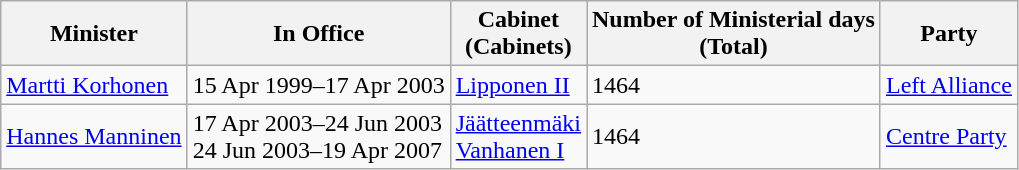<table class="wikitable">
<tr>
<th>Minister</th>
<th>In Office</th>
<th>Cabinet<br>(Cabinets)</th>
<th>Number of Ministerial days <br>(Total)</th>
<th>Party</th>
</tr>
<tr>
<td><a href='#'>Martti Korhonen</a></td>
<td>15 Apr 1999–17 Apr 2003</td>
<td><a href='#'>Lipponen II</a></td>
<td>1464</td>
<td><a href='#'>Left Alliance</a></td>
</tr>
<tr>
<td><a href='#'>Hannes Manninen</a></td>
<td>17 Apr 2003–24 Jun 2003<br>24 Jun 2003–19 Apr 2007</td>
<td><a href='#'>Jäätteenmäki</a><br><a href='#'>Vanhanen I</a></td>
<td>1464</td>
<td><a href='#'>Centre Party</a></td>
</tr>
</table>
